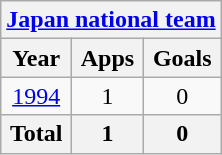<table class="wikitable" style="text-align:center">
<tr>
<th colspan=3><a href='#'>Japan national team</a></th>
</tr>
<tr>
<th>Year</th>
<th>Apps</th>
<th>Goals</th>
</tr>
<tr>
<td><a href='#'>1994</a></td>
<td>1</td>
<td>0</td>
</tr>
<tr>
<th>Total</th>
<th>1</th>
<th>0</th>
</tr>
</table>
